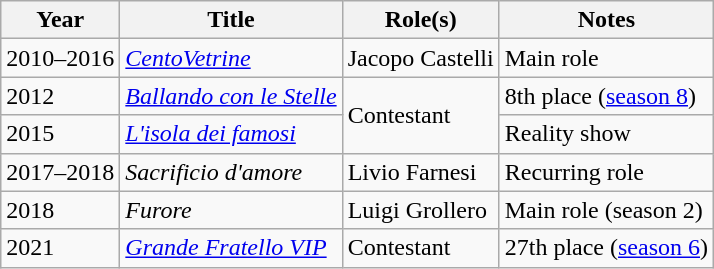<table class="wikitable plainrowheaders sortable">
<tr>
<th scope="col">Year</th>
<th scope="col">Title</th>
<th scope="col">Role(s)</th>
<th scope="col" class="unsortable">Notes</th>
</tr>
<tr>
<td>2010–2016</td>
<td><em><a href='#'>CentoVetrine</a></em></td>
<td>Jacopo Castelli</td>
<td>Main role </td>
</tr>
<tr>
<td>2012</td>
<td><em><a href='#'>Ballando con le Stelle</a></em></td>
<td rowspan="2">Contestant</td>
<td>8th place (<a href='#'>season 8</a>)</td>
</tr>
<tr>
<td>2015</td>
<td><em><a href='#'>L'isola dei famosi</a></em></td>
<td>Reality show</td>
</tr>
<tr>
<td>2017–2018</td>
<td><em>Sacrificio d'amore</em></td>
<td>Livio Farnesi</td>
<td>Recurring role</td>
</tr>
<tr>
<td>2018</td>
<td><em>Furore</em></td>
<td>Luigi Grollero</td>
<td>Main role (season 2)</td>
</tr>
<tr>
<td>2021</td>
<td><em><a href='#'>Grande Fratello VIP</a></em></td>
<td>Contestant</td>
<td>27th place (<a href='#'>season 6</a>)</td>
</tr>
</table>
